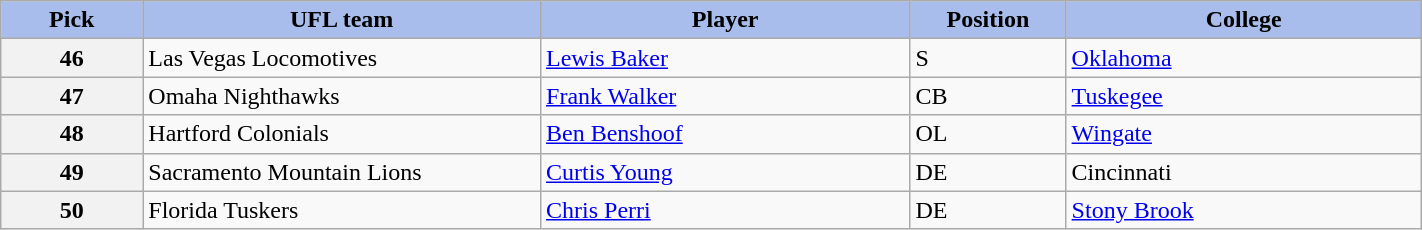<table class="wikitable" style="width:75%;">
<tr>
<th width=10% style="background:#A8BDEC">Pick</th>
<th width=28% style="background:#A8BDEC">UFL team</th>
<th width=26% style="background:#A8BDEC">Player</th>
<th width=11% style="background:#A8BDEC">Position</th>
<th width=26% style="background:#A8BDEC">College</th>
</tr>
<tr>
<th>46</th>
<td>Las Vegas Locomotives</td>
<td><a href='#'>Lewis Baker</a></td>
<td>S</td>
<td><a href='#'>Oklahoma</a></td>
</tr>
<tr>
<th>47</th>
<td>Omaha Nighthawks</td>
<td><a href='#'>Frank Walker</a></td>
<td>CB</td>
<td><a href='#'>Tuskegee</a></td>
</tr>
<tr>
<th>48</th>
<td>Hartford Colonials</td>
<td><a href='#'>Ben Benshoof</a></td>
<td>OL</td>
<td><a href='#'>Wingate</a></td>
</tr>
<tr>
<th>49</th>
<td>Sacramento Mountain Lions</td>
<td><a href='#'>Curtis Young</a></td>
<td>DE</td>
<td>Cincinnati</td>
</tr>
<tr>
<th>50</th>
<td>Florida Tuskers</td>
<td><a href='#'>Chris Perri</a></td>
<td>DE</td>
<td><a href='#'>Stony Brook</a></td>
</tr>
</table>
